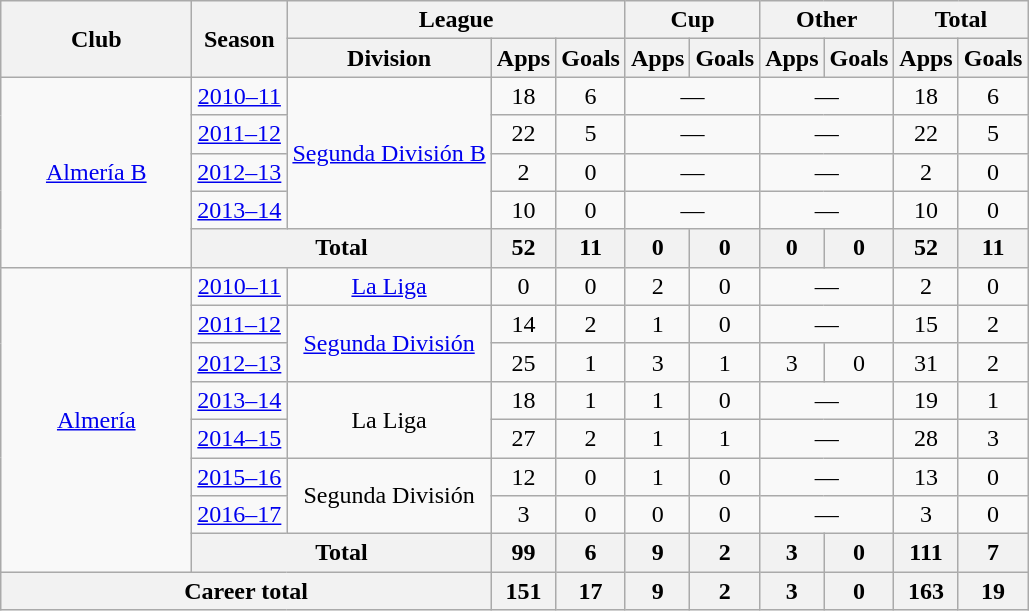<table class="wikitable" style="text-align:center">
<tr>
<th rowspan="2" width=120>Club</th>
<th rowspan="2">Season</th>
<th colspan="3">League</th>
<th colspan="2">Cup</th>
<th colspan="2">Other</th>
<th colspan="2">Total</th>
</tr>
<tr>
<th>Division</th>
<th>Apps</th>
<th>Goals</th>
<th>Apps</th>
<th>Goals</th>
<th>Apps</th>
<th>Goals</th>
<th>Apps</th>
<th>Goals</th>
</tr>
<tr>
<td rowspan="5"><a href='#'>Almería B</a></td>
<td><a href='#'>2010–11</a></td>
<td rowspan="4"><a href='#'>Segunda División B</a></td>
<td>18</td>
<td>6</td>
<td colspan="2">—</td>
<td colspan="2">—</td>
<td>18</td>
<td>6</td>
</tr>
<tr>
<td><a href='#'>2011–12</a></td>
<td>22</td>
<td>5</td>
<td colspan="2">—</td>
<td colspan="2">—</td>
<td>22</td>
<td>5</td>
</tr>
<tr>
<td><a href='#'>2012–13</a></td>
<td>2</td>
<td>0</td>
<td colspan="2">—</td>
<td colspan="2">—</td>
<td>2</td>
<td>0</td>
</tr>
<tr>
<td><a href='#'>2013–14</a></td>
<td>10</td>
<td>0</td>
<td colspan="2">—</td>
<td colspan="2">—</td>
<td>10</td>
<td>0</td>
</tr>
<tr>
<th colspan="2">Total</th>
<th>52</th>
<th>11</th>
<th>0</th>
<th>0</th>
<th>0</th>
<th>0</th>
<th>52</th>
<th>11</th>
</tr>
<tr>
<td rowspan="8"><a href='#'>Almería</a></td>
<td><a href='#'>2010–11</a></td>
<td><a href='#'>La Liga</a></td>
<td>0</td>
<td>0</td>
<td>2</td>
<td>0</td>
<td colspan="2">—</td>
<td>2</td>
<td>0</td>
</tr>
<tr>
<td><a href='#'>2011–12</a></td>
<td rowspan="2"><a href='#'>Segunda División</a></td>
<td>14</td>
<td>2</td>
<td>1</td>
<td>0</td>
<td colspan="2">—</td>
<td>15</td>
<td>2</td>
</tr>
<tr>
<td><a href='#'>2012–13</a></td>
<td>25</td>
<td>1</td>
<td>3</td>
<td>1</td>
<td>3</td>
<td>0</td>
<td>31</td>
<td>2</td>
</tr>
<tr>
<td><a href='#'>2013–14</a></td>
<td rowspan="2">La Liga</td>
<td>18</td>
<td>1</td>
<td>1</td>
<td>0</td>
<td colspan="2">—</td>
<td>19</td>
<td>1</td>
</tr>
<tr>
<td><a href='#'>2014–15</a></td>
<td>27</td>
<td>2</td>
<td>1</td>
<td>1</td>
<td colspan="2">—</td>
<td>28</td>
<td>3</td>
</tr>
<tr>
<td><a href='#'>2015–16</a></td>
<td rowspan="2">Segunda División</td>
<td>12</td>
<td>0</td>
<td>1</td>
<td>0</td>
<td colspan="2">—</td>
<td>13</td>
<td>0</td>
</tr>
<tr>
<td><a href='#'>2016–17</a></td>
<td>3</td>
<td>0</td>
<td>0</td>
<td>0</td>
<td colspan="2">—</td>
<td>3</td>
<td>0</td>
</tr>
<tr>
<th colspan="2">Total</th>
<th>99</th>
<th>6</th>
<th>9</th>
<th>2</th>
<th>3</th>
<th>0</th>
<th>111</th>
<th>7</th>
</tr>
<tr>
<th colspan="3">Career total</th>
<th>151</th>
<th>17</th>
<th>9</th>
<th>2</th>
<th>3</th>
<th>0</th>
<th>163</th>
<th>19</th>
</tr>
</table>
